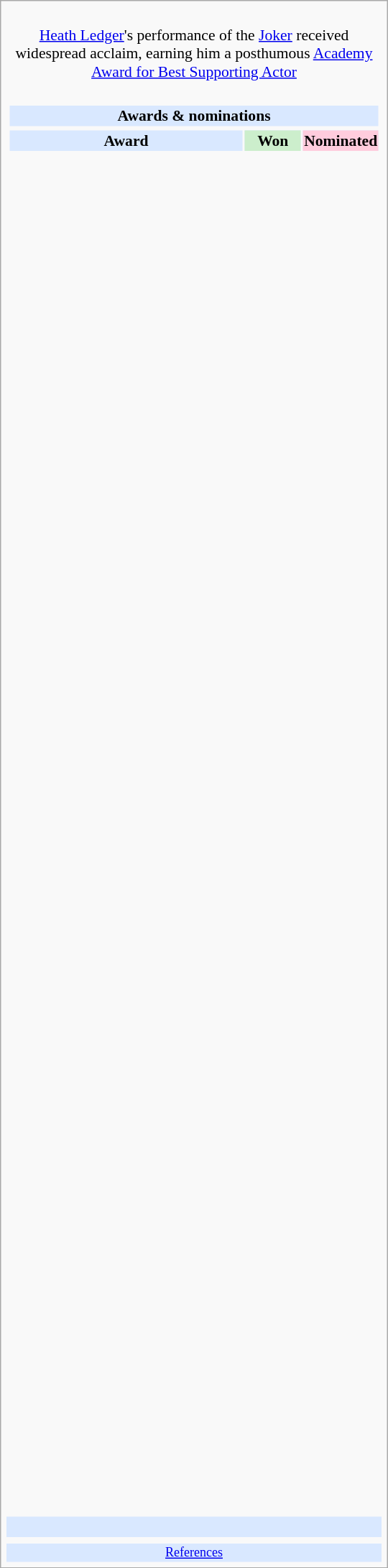<table class="infobox" style="width: 25em; text-align: left; font-size: 90%; vertical-align: middle;">
<tr>
<td colspan="3" style="text-align:center;"><br><a href='#'>Heath Ledger</a>'s performance of the <a href='#'>Joker</a> received widespread acclaim, earning him a posthumous <a href='#'>Academy Award for Best Supporting Actor</a></td>
</tr>
<tr>
<td colspan=3><br><table class="collapsible collapsed" width=100%>
<tr>
<th colspan=3 style="background-color: #D9E8FF; text-align: center;">Awards & nominations</th>
</tr>
<tr>
</tr>
<tr style="background:#d9e8ff; text-align:center;">
<td style="text-align:center;"><strong>Award</strong></td>
<td style="text-align:center; background:#cec; text-size:0.9em; width:50px;"><strong>Won</strong></td>
<td style="text-align:center; background:#fcd; text-size:0.9em; width:50px;"><strong>Nominated</strong> </td>
</tr>
<tr>
<td style="text-align:center;"><br></td>
<td></td>
<td></td>
</tr>
<tr>
<td style="text-align:center;"><br></td>
<td></td>
<td></td>
</tr>
<tr>
<td style="text-align:center;"><br></td>
<td></td>
<td></td>
</tr>
<tr>
<td style="text-align:center;"><br></td>
<td></td>
<td></td>
</tr>
<tr>
<td style="text-align:center;"><br></td>
<td></td>
<td></td>
</tr>
<tr>
<td style="text-align:center;"><br></td>
<td></td>
<td></td>
</tr>
<tr>
<td style="text-align:center;"><br></td>
<td></td>
<td></td>
</tr>
<tr>
<td style="text-align:center;"><br></td>
<td></td>
<td></td>
</tr>
<tr>
<td style="text-align:center;"><br></td>
<td></td>
<td></td>
</tr>
<tr>
<td style="text-align:center;"><br></td>
<td></td>
<td></td>
</tr>
<tr>
<td style="text-align:center;"><br></td>
<td></td>
<td></td>
</tr>
<tr>
<td style="text-align:center;"><br></td>
<td></td>
<td></td>
</tr>
<tr>
<td style="text-align:center;"><br></td>
<td></td>
<td></td>
</tr>
<tr>
<td style="text-align:center;"><br></td>
<td></td>
<td></td>
</tr>
<tr>
<td style="text-align:center;"><br></td>
<td></td>
<td></td>
</tr>
<tr>
<td style="text-align:center;"><br></td>
<td></td>
<td></td>
</tr>
<tr>
<td style="text-align:center;"><br></td>
<td></td>
<td></td>
</tr>
<tr>
<td style="text-align:center;"><br></td>
<td></td>
<td></td>
</tr>
<tr>
<td style="text-align:center;"><br></td>
<td></td>
<td></td>
</tr>
<tr>
<td style="text-align:center;"><br></td>
<td></td>
<td></td>
</tr>
<tr>
<td style="text-align:center;"><br></td>
<td></td>
<td></td>
</tr>
<tr>
<td style="text-align:center;"><br></td>
<td></td>
<td></td>
</tr>
<tr>
<td style="text-align:center;"><br></td>
<td></td>
<td></td>
</tr>
<tr>
<td style="text-align:center;"><br></td>
<td></td>
<td></td>
</tr>
<tr>
<td style="text-align:center;"><br></td>
<td></td>
<td></td>
</tr>
<tr>
<td style="text-align:center;"><br></td>
<td></td>
<td></td>
</tr>
<tr>
<td style="text-align:center;"><br></td>
<td></td>
<td></td>
</tr>
<tr>
<td style="text-align:center;"><br></td>
<td></td>
<td></td>
</tr>
<tr>
<td style="text-align:center;"><br></td>
<td></td>
<td></td>
</tr>
<tr>
<td style="text-align:center;"><br></td>
<td></td>
<td></td>
</tr>
<tr>
<td style="text-align:center;"><br></td>
<td></td>
<td></td>
</tr>
<tr>
<td style="text-align:center;"><br></td>
<td></td>
<td></td>
</tr>
<tr>
<td style="text-align:center;"><br></td>
<td></td>
<td></td>
</tr>
<tr>
<td style="text-align:center;"><br></td>
<td></td>
<td></td>
</tr>
<tr>
<td style="text-align:center;"><br></td>
<td></td>
<td></td>
</tr>
<tr>
<td style="text-align:center;"><br></td>
<td></td>
<td></td>
</tr>
<tr>
<td style="text-align:center;"><br></td>
<td></td>
<td></td>
</tr>
<tr>
<td style="text-align:center;"><br></td>
<td></td>
<td></td>
</tr>
<tr>
<td style="text-align:center;"><br></td>
<td></td>
<td></td>
</tr>
<tr>
<td style="text-align:center;"><br></td>
<td></td>
<td></td>
</tr>
<tr>
<td style="text-align:center;"><br></td>
<td></td>
<td></td>
</tr>
<tr>
<td style="text-align:center;"><br></td>
<td></td>
<td></td>
</tr>
<tr>
<td style="text-align:center;"><br></td>
<td></td>
<td></td>
</tr>
<tr>
<td style="text-align:center;"><br></td>
<td></td>
<td></td>
</tr>
<tr>
<td style="text-align:center;"><br></td>
<td></td>
<td></td>
</tr>
<tr>
<td style="text-align:center;"><br></td>
<td></td>
<td></td>
</tr>
<tr>
<td style="text-align:center;"><br></td>
<td></td>
<td></td>
</tr>
<tr>
<td style="text-align:center;"><br></td>
<td></td>
<td></td>
</tr>
<tr>
<td style="text-align:center;"><br></td>
<td></td>
<td></td>
</tr>
<tr>
<td style="text-align:center;"><br></td>
<td></td>
<td></td>
</tr>
<tr>
<td style="text-align:center;"><br></td>
<td></td>
<td></td>
</tr>
<tr>
<td style="text-align:center;"><br></td>
<td></td>
<td></td>
</tr>
<tr>
<td style="text-align:center;"><br></td>
<td></td>
<td></td>
</tr>
<tr>
<td style="text-align:center;"><br></td>
<td></td>
<td></td>
</tr>
<tr>
<td style="text-align:center;"><br></td>
<td></td>
<td></td>
</tr>
<tr>
<td style="text-align:center;"><br></td>
<td></td>
<td></td>
</tr>
<tr>
<td style="text-align:center;"><br></td>
<td></td>
<td></td>
</tr>
<tr>
<td style="text-align:center;"><br></td>
<td></td>
<td></td>
</tr>
<tr>
<td style="text-align:center;"><br></td>
<td></td>
<td></td>
</tr>
<tr>
<td style="text-align:center;"><br></td>
<td></td>
<td></td>
</tr>
<tr>
</tr>
</table>
</td>
</tr>
<tr style="background:#d9e8ff;">
<td style="text-align:center;" colspan="3"><br></td>
</tr>
<tr>
<td></td>
<td></td>
<td></td>
</tr>
<tr style="background:#d9e8ff;">
<td colspan="3" style="font-size: smaller; text-align:center;"><a href='#'>References</a></td>
</tr>
</table>
